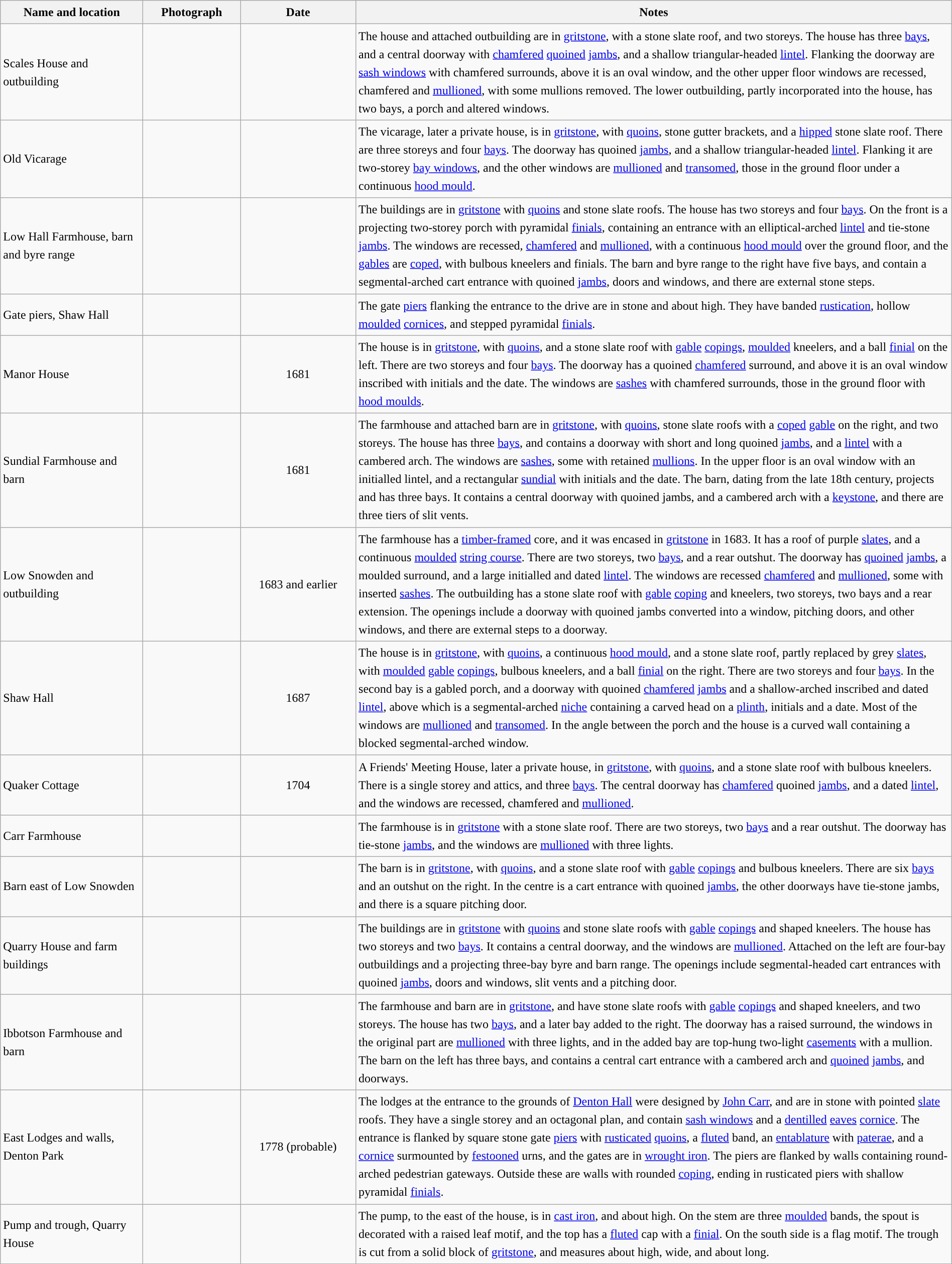<table class="wikitable sortable plainrowheaders" style="width:100%;border:0px;text-align:left;line-height:150%;">
<tr>
<th scope="col"  style="width:150px">Name and location</th>
<th scope="col"  style="width:100px" class="unsortable">Photograph</th>
<th scope="col"  style="width:120px">Date</th>
<th scope="col"  style="width:650px" class="unsortable">Notes</th>
</tr>
<tr>
<td>Scales House and outbuilding<br><small></small></td>
<td></td>
<td align="center"></td>
<td>The house and attached outbuilding are in <a href='#'>gritstone</a>, with a stone slate roof, and two storeys.  The house has three <a href='#'>bays</a>, and a central doorway with <a href='#'>chamfered</a> <a href='#'>quoined</a> <a href='#'>jambs</a>, and a shallow triangular-headed <a href='#'>lintel</a>.  Flanking the doorway are <a href='#'>sash windows</a> with chamfered surrounds, above it is an oval window, and the other upper floor windows are recessed, chamfered and <a href='#'>mullioned</a>, with some mullions removed.  The lower outbuilding, partly incorporated into the house, has two bays, a porch and altered windows.</td>
</tr>
<tr>
<td>Old Vicarage<br><small></small></td>
<td></td>
<td align="center"></td>
<td>The vicarage, later a private house, is in <a href='#'>gritstone</a>, with <a href='#'>quoins</a>, stone gutter brackets, and a <a href='#'>hipped</a> stone slate roof.  There are three storeys and four <a href='#'>bays</a>. The doorway has quoined <a href='#'>jambs</a>, and a shallow triangular-headed <a href='#'>lintel</a>.  Flanking it are two-storey <a href='#'>bay windows</a>, and the other windows are <a href='#'>mullioned</a> and <a href='#'>transomed</a>, those in the ground floor under a continuous <a href='#'>hood mould</a>.</td>
</tr>
<tr>
<td>Low Hall Farmhouse, barn and byre range<br><small></small></td>
<td></td>
<td align="center"></td>
<td>The buildings are in <a href='#'>gritstone</a> with <a href='#'>quoins</a> and stone slate roofs.  The house has two storeys and four <a href='#'>bays</a>.  On the front is a projecting two-storey porch with pyramidal <a href='#'>finials</a>, containing an entrance with an elliptical-arched <a href='#'>lintel</a> and tie-stone <a href='#'>jambs</a>.  The windows are recessed, <a href='#'>chamfered</a> and <a href='#'>mullioned</a>, with a continuous <a href='#'>hood mould</a> over the ground floor, and the <a href='#'>gables</a> are <a href='#'>coped</a>, with bulbous kneelers and finials.  The barn and byre range to the right have five bays, and contain a segmental-arched cart entrance with quoined <a href='#'>jambs</a>, doors and windows, and there are external stone steps.</td>
</tr>
<tr>
<td>Gate piers, Shaw Hall<br><small></small></td>
<td></td>
<td align="center"></td>
<td>The gate <a href='#'>piers</a> flanking the entrance to the drive are in stone and about  high.  They have banded <a href='#'>rustication</a>, hollow <a href='#'>moulded</a> <a href='#'>cornices</a>, and stepped pyramidal <a href='#'>finials</a>.</td>
</tr>
<tr>
<td>Manor House<br><small></small></td>
<td></td>
<td align="center">1681</td>
<td>The house is in <a href='#'>gritstone</a>, with <a href='#'>quoins</a>, and a stone slate roof with <a href='#'>gable</a> <a href='#'>copings</a>, <a href='#'>moulded</a> kneelers, and a ball <a href='#'>finial</a> on the left.  There are two storeys and four <a href='#'>bays</a>.  The doorway has a quoined <a href='#'>chamfered</a> surround, and above it is an oval window inscribed with initials and the date.  The windows are <a href='#'>sashes</a> with chamfered surrounds, those in the ground floor with <a href='#'>hood moulds</a>.</td>
</tr>
<tr>
<td>Sundial Farmhouse and barn<br><small></small></td>
<td></td>
<td align="center">1681</td>
<td>The farmhouse and attached barn are in <a href='#'>gritstone</a>, with <a href='#'>quoins</a>, stone slate roofs with a <a href='#'>coped</a> <a href='#'>gable</a> on the right, and two storeys.  The house has three <a href='#'>bays</a>, and contains a doorway with short and long quoined <a href='#'>jambs</a>, and a <a href='#'>lintel</a> with a cambered arch.  The windows are <a href='#'>sashes</a>, some with retained <a href='#'>mullions</a>.  In the upper floor is an oval window with an initialled lintel, and a rectangular <a href='#'>sundial</a> with initials and the date.  The barn, dating from the late 18th century, projects and has three bays.  It contains a central doorway with quoined jambs, and a cambered arch with a <a href='#'>keystone</a>, and there are three tiers of slit vents.</td>
</tr>
<tr>
<td>Low Snowden and outbuilding<br><small></small></td>
<td></td>
<td align="center">1683 and earlier</td>
<td>The farmhouse has a <a href='#'>timber-framed</a> core, and it was encased in <a href='#'>gritstone</a> in 1683.  It has a roof of purple <a href='#'>slates</a>, and a continuous <a href='#'>moulded</a> <a href='#'>string course</a>.  There are two storeys, two <a href='#'>bays</a>, and a rear outshut.  The doorway has <a href='#'>quoined</a> <a href='#'>jambs</a>, a moulded surround, and a large initialled and dated <a href='#'>lintel</a>. The windows are recessed <a href='#'>chamfered</a> and <a href='#'>mullioned</a>, some with inserted <a href='#'>sashes</a>.  The outbuilding has a stone slate roof with <a href='#'>gable</a> <a href='#'>coping</a> and kneelers, two storeys, two bays and a rear extension.  The openings include a doorway with quoined jambs converted into a window, pitching doors, and other windows, and there are external steps to a doorway.</td>
</tr>
<tr>
<td>Shaw Hall<br><small></small></td>
<td></td>
<td align="center">1687</td>
<td>The house is in <a href='#'>gritstone</a>, with <a href='#'>quoins</a>, a continuous <a href='#'>hood mould</a>, and a stone slate roof, partly replaced by grey <a href='#'>slates</a>, with <a href='#'>moulded</a> <a href='#'>gable</a> <a href='#'>copings</a>, bulbous kneelers, and a ball <a href='#'>finial</a> on the right.  There are two storeys and four <a href='#'>bays</a>.  In the second bay is a gabled porch, and a doorway with quoined <a href='#'>chamfered</a> <a href='#'>jambs</a> and a shallow-arched inscribed and dated <a href='#'>lintel</a>, above which is a segmental-arched <a href='#'>niche</a> containing a carved head on a <a href='#'>plinth</a>, initials and a date.  Most of the windows are <a href='#'>mullioned</a> and <a href='#'>transomed</a>.  In the angle between the porch and the house is a curved wall containing a blocked segmental-arched window.</td>
</tr>
<tr>
<td>Quaker Cottage<br><small></small></td>
<td></td>
<td align="center">1704</td>
<td>A Friends' Meeting House, later a private house, in <a href='#'>gritstone</a>, with <a href='#'>quoins</a>, and a stone slate roof with bulbous kneelers.  There is a single storey and attics, and three <a href='#'>bays</a>.  The central doorway has <a href='#'>chamfered</a> quoined <a href='#'>jambs</a>, and a dated <a href='#'>lintel</a>, and the windows are recessed, chamfered and <a href='#'>mullioned</a>.</td>
</tr>
<tr>
<td>Carr Farmhouse<br><small></small></td>
<td></td>
<td align="center"></td>
<td>The farmhouse is in <a href='#'>gritstone</a> with a stone slate roof.  There are two storeys, two <a href='#'>bays</a> and a rear outshut.  The doorway has tie-stone <a href='#'>jambs</a>, and the windows are <a href='#'>mullioned</a> with three lights.</td>
</tr>
<tr>
<td>Barn east of Low Snowden<br><small></small></td>
<td></td>
<td align="center"></td>
<td>The barn is in <a href='#'>gritstone</a>, with <a href='#'>quoins</a>, and a stone slate roof with <a href='#'>gable</a> <a href='#'>copings</a> and bulbous kneelers.  There are six <a href='#'>bays</a> and an outshut on the right.  In the centre is a cart entrance with quoined <a href='#'>jambs</a>, the other doorways have tie-stone jambs, and there is a square pitching door.</td>
</tr>
<tr>
<td>Quarry House and farm buildings<br><small></small></td>
<td></td>
<td align="center"></td>
<td>The buildings are in <a href='#'>gritstone</a> with <a href='#'>quoins</a> and stone slate roofs with <a href='#'>gable</a> <a href='#'>copings</a> and shaped kneelers.  The house has two storeys and two <a href='#'>bays</a>.  It contains a central doorway, and the windows are <a href='#'>mullioned</a>.  Attached on the left are four-bay outbuildings and a projecting three-bay byre and barn range.  The openings include segmental-headed cart entrances with quoined <a href='#'>jambs</a>, doors and windows, slit vents and a pitching door.</td>
</tr>
<tr>
<td>Ibbotson Farmhouse and barn<br><small></small></td>
<td></td>
<td align="center"></td>
<td>The farmhouse and barn are in <a href='#'>gritstone</a>, and have stone slate roofs with <a href='#'>gable</a> <a href='#'>copings</a> and shaped kneelers, and two storeys.  The house has two <a href='#'>bays</a>, and a later bay added to the right.  The doorway has a raised surround, the windows in the original part are <a href='#'>mullioned</a> with three lights, and in the added bay are top-hung two-light <a href='#'>casements</a> with a mullion.  The barn on the left has three bays, and contains a central cart entrance with a cambered arch and <a href='#'>quoined</a> <a href='#'>jambs</a>, and doorways.</td>
</tr>
<tr>
<td>East Lodges and walls, Denton Park<br><small></small></td>
<td></td>
<td align="center">1778 (probable)</td>
<td>The lodges at the entrance to the grounds of <a href='#'>Denton Hall</a> were designed by <a href='#'>John Carr</a>, and are in stone with pointed <a href='#'>slate</a> roofs.  They have a single storey and an octagonal plan, and contain <a href='#'>sash windows</a> and a <a href='#'>dentilled</a> <a href='#'>eaves</a> <a href='#'>cornice</a>.  The entrance is flanked by square stone gate <a href='#'>piers</a> with <a href='#'>rusticated</a> <a href='#'>quoins</a>, a <a href='#'>fluted</a> band, an <a href='#'>entablature</a> with <a href='#'>paterae</a>, and a <a href='#'>cornice</a> surmounted by <a href='#'>festooned</a> urns, and the gates are in <a href='#'>wrought iron</a>.  The piers are flanked by walls containing round-arched pedestrian gateways.  Outside these are walls with rounded <a href='#'>coping</a>, ending in rusticated piers with shallow pyramidal <a href='#'>finials</a>.</td>
</tr>
<tr>
<td>Pump and trough, Quarry House<br><small></small></td>
<td></td>
<td align="center"></td>
<td>The pump, to the east of the house, is in <a href='#'>cast iron</a>, and about  high.  On the stem are three <a href='#'>moulded</a> bands, the spout is decorated with a raised leaf motif, and the top has a <a href='#'>fluted</a> cap with a <a href='#'>finial</a>.  On the south side is a flag motif.  The trough is cut from a solid block of <a href='#'>gritstone</a>, and measures about  high,  wide, and about  long.</td>
</tr>
<tr>
</tr>
</table>
